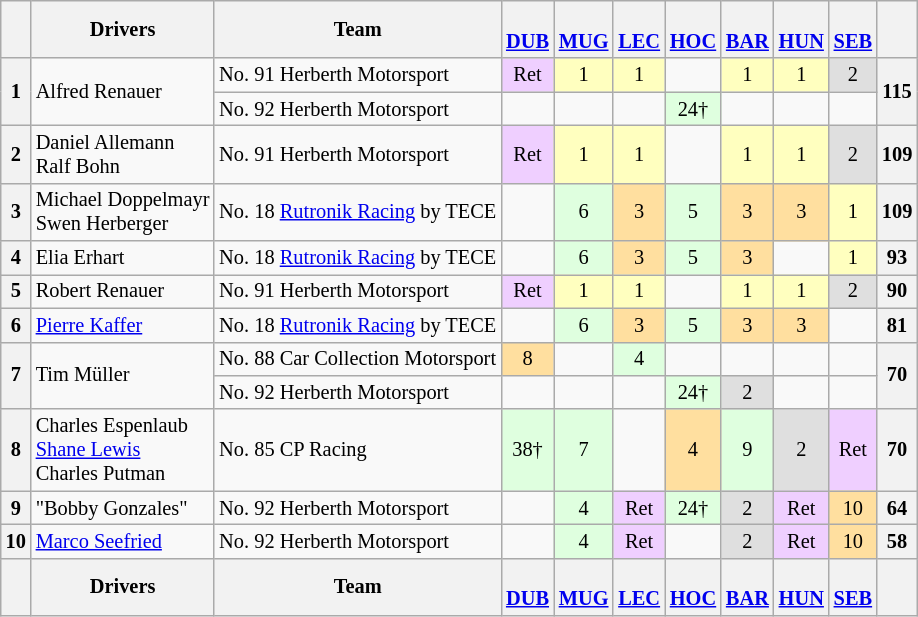<table align=left| class="wikitable" style="font-size: 85%; text-align: center;">
<tr valign="top">
<th valign=middle></th>
<th valign=middle>Drivers</th>
<th valign=middle>Team</th>
<th><br><a href='#'>DUB</a></th>
<th><br><a href='#'>MUG</a></th>
<th><br><a href='#'>LEC</a></th>
<th><br><a href='#'>HOC</a></th>
<th><br><a href='#'>BAR</a></th>
<th><br><a href='#'>HUN</a></th>
<th><br><a href='#'>SEB</a></th>
<th valign=middle>  </th>
</tr>
<tr>
<th rowspan=2>1</th>
<td rowspan=2 align=left> Alfred Renauer</td>
<td align=left> No. 91 Herberth Motorsport</td>
<td style="background:#EFCFFF;">Ret</td>
<td style="background:#FFFFBF;">1</td>
<td style="background:#FFFFBF;">1</td>
<td></td>
<td style="background:#FFFFBF;">1</td>
<td style="background:#FFFFBF;">1</td>
<td style="background:#DFDFDF;">2</td>
<th rowspan=2>115</th>
</tr>
<tr>
<td align=left> No. 92 Herberth Motorsport</td>
<td></td>
<td></td>
<td></td>
<td style="background:#DFFFDF;">24†</td>
<td></td>
<td></td>
<td></td>
</tr>
<tr>
<th>2</th>
<td align=left> Daniel Allemann<br> Ralf Bohn</td>
<td align=left> No. 91 Herberth Motorsport</td>
<td style="background:#EFCFFF;">Ret</td>
<td style="background:#FFFFBF;">1</td>
<td style="background:#FFFFBF;">1</td>
<td></td>
<td style="background:#FFFFBF;">1</td>
<td style="background:#FFFFBF;">1</td>
<td style="background:#DFDFDF;">2</td>
<th>109</th>
</tr>
<tr>
<th>3</th>
<td align=left> Michael Doppelmayr<br> Swen Herberger</td>
<td align=left> No. 18 <a href='#'>Rutronik Racing</a> by TECE</td>
<td></td>
<td style="background:#DFFFDF;">6</td>
<td style="background:#FFDF9F;">3</td>
<td style="background:#DFFFDF;">5</td>
<td style="background:#FFDF9F;">3</td>
<td style="background:#FFDF9F;">3</td>
<td style="background:#FFFFBF;">1</td>
<th>109</th>
</tr>
<tr>
<th>4</th>
<td align=left> Elia Erhart</td>
<td align=left> No. 18 <a href='#'>Rutronik Racing</a> by TECE</td>
<td></td>
<td style="background:#DFFFDF;">6</td>
<td style="background:#FFDF9F;">3</td>
<td style="background:#DFFFDF;">5</td>
<td style="background:#FFDF9F;">3</td>
<td></td>
<td style="background:#FFFFBF;">1</td>
<th>93</th>
</tr>
<tr>
<th>5</th>
<td align=left> Robert Renauer</td>
<td align=left> No. 91 Herberth Motorsport</td>
<td style="background:#EFCFFF;">Ret</td>
<td style="background:#FFFFBF;">1</td>
<td style="background:#FFFFBF;">1</td>
<td></td>
<td style="background:#FFFFBF;">1</td>
<td style="background:#FFFFBF;">1</td>
<td style="background:#DFDFDF;">2</td>
<th>90</th>
</tr>
<tr>
<th>6</th>
<td align=left> <a href='#'>Pierre Kaffer</a></td>
<td align=left> No. 18 <a href='#'>Rutronik Racing</a> by TECE</td>
<td></td>
<td style="background:#DFFFDF;">6</td>
<td style="background:#FFDF9F;">3</td>
<td style="background:#DFFFDF;">5</td>
<td style="background:#FFDF9F;">3</td>
<td style="background:#FFDF9F;">3</td>
<td></td>
<th>81</th>
</tr>
<tr>
<th rowspan=2>7</th>
<td rowspan=2 align=left> Tim Müller</td>
<td align=left> No. 88 Car Collection Motorsport</td>
<td style="background:#FFDF9F;">8</td>
<td></td>
<td style="background:#DFFFDF;">4</td>
<td></td>
<td></td>
<td></td>
<td></td>
<th rowspan=2>70</th>
</tr>
<tr>
<td align=left> No. 92 Herberth Motorsport</td>
<td></td>
<td></td>
<td></td>
<td style="background:#DFFFDF;">24†</td>
<td style="background:#DFDFDF;">2</td>
<td></td>
<td></td>
</tr>
<tr>
<th>8</th>
<td align=left> Charles Espenlaub<br> <a href='#'>Shane Lewis</a><br> Charles Putman</td>
<td align=left> No. 85 CP Racing</td>
<td style="background:#DFFFDF;">38†</td>
<td style="background:#DFFFDF;">7</td>
<td></td>
<td style="background:#FFDF9F;">4</td>
<td style="background:#DFFFDF;">9</td>
<td style="background:#DFDFDF;">2</td>
<td style="background:#EFCFFF;">Ret</td>
<th>70</th>
</tr>
<tr>
<th>9</th>
<td align=left> "Bobby Gonzales"</td>
<td align=left> No. 92 Herberth Motorsport</td>
<td></td>
<td style="background:#DFFFDF;">4</td>
<td style="background:#EFCFFF;">Ret</td>
<td style="background:#DFFFDF;">24†</td>
<td style="background:#DFDFDF;">2</td>
<td style="background:#EFCFFF;">Ret</td>
<td style="background:#FFDF9F;">10</td>
<th>64</th>
</tr>
<tr>
<th>10</th>
<td align=left> <a href='#'>Marco Seefried</a></td>
<td align=left> No. 92 Herberth Motorsport</td>
<td></td>
<td style="background:#DFFFDF;">4</td>
<td style="background:#EFCFFF;">Ret</td>
<td></td>
<td style="background:#DFDFDF;">2</td>
<td style="background:#EFCFFF;">Ret</td>
<td style="background:#FFDF9F;">10</td>
<th>58</th>
</tr>
<tr>
<th valign=middle></th>
<th valign=middle>Drivers</th>
<th valign=middle>Team</th>
<th><br><a href='#'>DUB</a></th>
<th><br><a href='#'>MUG</a></th>
<th><br><a href='#'>LEC</a></th>
<th><br><a href='#'>HOC</a></th>
<th><br><a href='#'>BAR</a></th>
<th><br><a href='#'>HUN</a></th>
<th><br><a href='#'>SEB</a></th>
<th valign=middle>  </th>
</tr>
</table>
